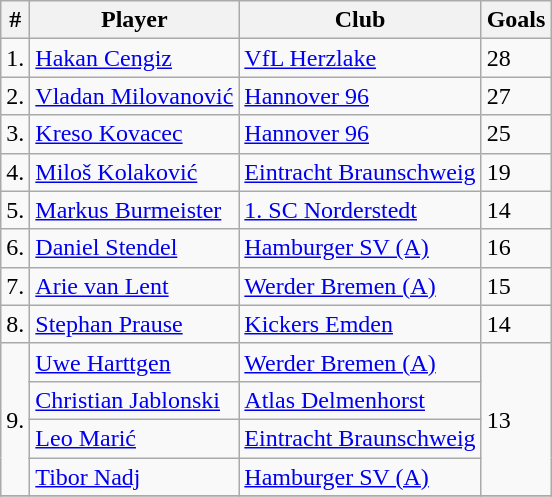<table class="wikitable">
<tr>
<th>#</th>
<th>Player</th>
<th>Club</th>
<th>Goals</th>
</tr>
<tr>
<td>1.</td>
<td> <a href='#'>Hakan Cengiz</a></td>
<td><a href='#'>VfL Herzlake</a></td>
<td>28</td>
</tr>
<tr>
<td>2.</td>
<td> <a href='#'>Vladan Milovanović</a></td>
<td><a href='#'>Hannover 96</a></td>
<td>27</td>
</tr>
<tr>
<td>3.</td>
<td> <a href='#'>Kreso Kovacec</a></td>
<td><a href='#'>Hannover 96</a></td>
<td>25</td>
</tr>
<tr>
<td>4.</td>
<td> <a href='#'>Miloš Kolaković</a></td>
<td><a href='#'>Eintracht Braunschweig</a></td>
<td>19</td>
</tr>
<tr>
<td>5.</td>
<td> <a href='#'>Markus Burmeister</a></td>
<td><a href='#'>1. SC Norderstedt</a></td>
<td>14</td>
</tr>
<tr>
<td>6.</td>
<td> <a href='#'>Daniel Stendel</a></td>
<td><a href='#'>Hamburger SV (A)</a></td>
<td>16</td>
</tr>
<tr>
<td>7.</td>
<td> <a href='#'>Arie van Lent</a></td>
<td><a href='#'>Werder Bremen (A)</a></td>
<td>15</td>
</tr>
<tr>
<td>8.</td>
<td> <a href='#'>Stephan Prause</a></td>
<td><a href='#'>Kickers Emden</a></td>
<td>14</td>
</tr>
<tr>
<td rowspan="4">9.</td>
<td> <a href='#'>Uwe Harttgen</a></td>
<td><a href='#'>Werder Bremen (A)</a></td>
<td rowspan="4">13</td>
</tr>
<tr>
<td> <a href='#'>Christian Jablonski</a></td>
<td><a href='#'>Atlas Delmenhorst</a></td>
</tr>
<tr>
<td> <a href='#'>Leo Marić</a></td>
<td><a href='#'>Eintracht Braunschweig</a></td>
</tr>
<tr>
<td> <a href='#'>Tibor Nadj</a></td>
<td><a href='#'>Hamburger SV (A)</a></td>
</tr>
<tr>
</tr>
</table>
